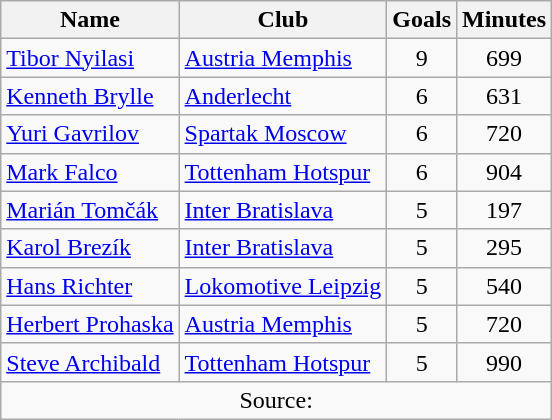<table class="wikitable" style="text-align:center">
<tr>
<th>Name</th>
<th>Club</th>
<th>Goals</th>
<th>Minutes</th>
</tr>
<tr>
<td style="text-align:left"> <a href='#'>Tibor Nyilasi</a></td>
<td style="text-align:left"> <a href='#'>Austria Memphis</a></td>
<td>9</td>
<td>699</td>
</tr>
<tr>
<td style="text-align:left"> <a href='#'>Kenneth Brylle</a></td>
<td style="text-align:left"> <a href='#'>Anderlecht</a></td>
<td>6</td>
<td>631</td>
</tr>
<tr>
<td style="text-align:left"> <a href='#'>Yuri Gavrilov</a></td>
<td style="text-align:left"> <a href='#'>Spartak Moscow</a></td>
<td>6</td>
<td>720</td>
</tr>
<tr>
<td style="text-align:left"> <a href='#'>Mark Falco</a></td>
<td style="text-align:left"> <a href='#'>Tottenham Hotspur</a></td>
<td>6</td>
<td>904</td>
</tr>
<tr>
<td style="text-align:left"> <a href='#'>Marián Tomčák</a></td>
<td style="text-align:left"> <a href='#'>Inter Bratislava</a></td>
<td>5</td>
<td>197</td>
</tr>
<tr>
<td style="text-align:left"> <a href='#'>Karol Brezík</a></td>
<td style="text-align:left"> <a href='#'>Inter Bratislava</a></td>
<td>5</td>
<td>295</td>
</tr>
<tr>
<td style="text-align:left"> <a href='#'>Hans Richter</a></td>
<td style="text-align:left"> <a href='#'>Lokomotive Leipzig</a></td>
<td>5</td>
<td>540</td>
</tr>
<tr>
<td style="text-align:left"> <a href='#'>Herbert Prohaska</a></td>
<td style="text-align:left"> <a href='#'>Austria Memphis</a></td>
<td>5</td>
<td>720</td>
</tr>
<tr>
<td style="text-align:left"> <a href='#'>Steve Archibald</a></td>
<td style="text-align:left"> <a href='#'>Tottenham Hotspur</a></td>
<td>5</td>
<td>990</td>
</tr>
<tr>
<td colspan="4">Source:</td>
</tr>
</table>
